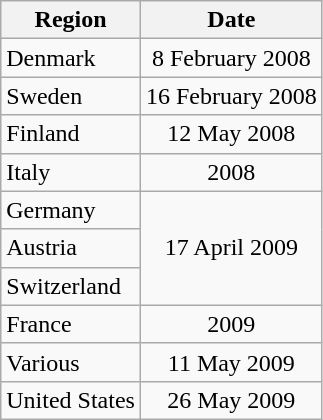<table class="wikitable">
<tr>
<th>Region</th>
<th>Date</th>
</tr>
<tr>
<td>Denmark</td>
<td align="center">8 February 2008</td>
</tr>
<tr>
<td>Sweden</td>
<td align="center">16 February 2008</td>
</tr>
<tr>
<td>Finland</td>
<td align="center">12 May 2008</td>
</tr>
<tr>
<td>Italy</td>
<td align="center">2008</td>
</tr>
<tr>
<td>Germany</td>
<td align="center" rowspan="3">17 April 2009</td>
</tr>
<tr>
<td>Austria</td>
</tr>
<tr>
<td>Switzerland</td>
</tr>
<tr>
<td>France</td>
<td align="center">2009</td>
</tr>
<tr>
<td>Various</td>
<td align="center">11 May 2009</td>
</tr>
<tr>
<td>United States</td>
<td align="center">26 May 2009</td>
</tr>
</table>
